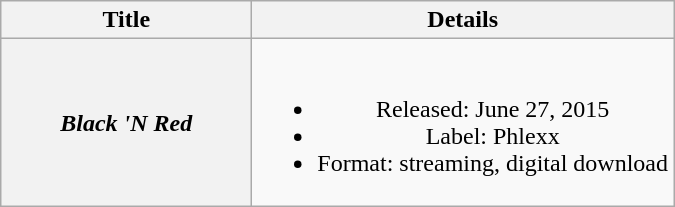<table class="wikitable plainrowheaders" style="text-align:center">
<tr>
<th scope="col" style="width:10em">Title</th>
<th scope="col">Details</th>
</tr>
<tr>
<th scope="row"><em>Black 'N Red</em></th>
<td><br><ul><li>Released: June 27, 2015</li><li>Label: Phlexx</li><li>Format: streaming, digital download</li></ul></td>
</tr>
</table>
